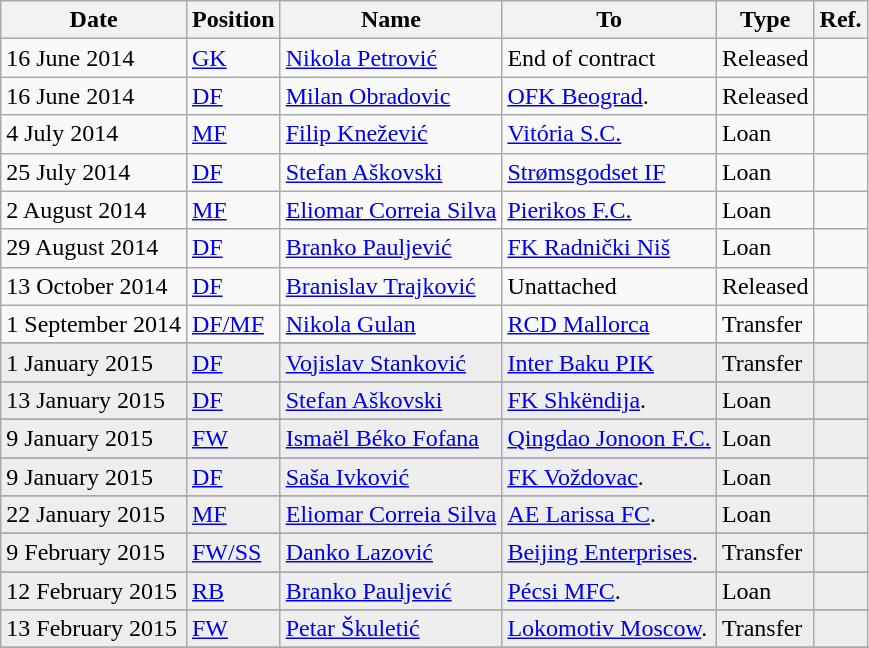<table class="wikitable">
<tr>
<th>Date</th>
<th>Position</th>
<th>Name</th>
<th>To</th>
<th>Type</th>
<th>Ref.</th>
</tr>
<tr>
<td>16 June 2014</td>
<td><a href='#'>GK</a></td>
<td> <a href='#'>Nikola Petrović</a></td>
<td>End of contract</td>
<td>Released</td>
</tr>
<tr>
<td>16 June 2014</td>
<td><a href='#'>DF</a></td>
<td> <a href='#'>Milan Obradovic</a></td>
<td> <a href='#'>OFK Beograd</a>.</td>
<td>Released</td>
<td></td>
</tr>
<tr>
<td>4 July 2014</td>
<td><a href='#'>MF</a></td>
<td> <a href='#'>Filip Knežević</a></td>
<td> <a href='#'>Vitória S.C.</a></td>
<td>Loan</td>
<td></td>
</tr>
<tr>
<td>25 July 2014</td>
<td><a href='#'>DF</a></td>
<td> <a href='#'>Stefan Aškovski</a></td>
<td> <a href='#'>Strømsgodset IF</a></td>
<td>Loan</td>
<td></td>
</tr>
<tr>
<td>2 August 2014</td>
<td><a href='#'>MF</a></td>
<td> <a href='#'>Eliomar Correia Silva</a></td>
<td> <a href='#'>Pierikos F.C.</a></td>
<td>Loan</td>
</tr>
<tr>
<td>29 August 2014</td>
<td><a href='#'>DF</a></td>
<td> <a href='#'>Branko Pauljević</a></td>
<td> <a href='#'>FK Radnički Niš</a></td>
<td>Loan</td>
<td></td>
</tr>
<tr>
<td>13 October 2014</td>
<td><a href='#'>DF</a></td>
<td> <a href='#'>Branislav Trajković</a></td>
<td>Unattached</td>
<td>Released</td>
<td></td>
</tr>
<tr>
<td>1 September 2014</td>
<td><a href='#'>DF/MF</a></td>
<td> <a href='#'>Nikola Gulan</a></td>
<td> <a href='#'>RCD Mallorca</a></td>
<td>Transfer</td>
<td></td>
</tr>
<tr>
</tr>
<tr bgcolor=#EEEEEE>
<td>1 January 2015</td>
<td><a href='#'>DF</a></td>
<td> <a href='#'>Vojislav Stanković</a></td>
<td> <a href='#'>Inter Baku PIK</a></td>
<td>Transfer</td>
<td></td>
</tr>
<tr>
</tr>
<tr bgcolor=#EEEEEE>
<td>13 January 2015</td>
<td><a href='#'>DF</a></td>
<td> <a href='#'>Stefan Aškovski</a></td>
<td> <a href='#'>FK Shkëndija</a>.</td>
<td>Loan</td>
<td></td>
</tr>
<tr>
</tr>
<tr bgcolor=#EEEEEE>
<td>9 January 2015</td>
<td><a href='#'>FW</a></td>
<td> <a href='#'>Ismaël Béko Fofana</a></td>
<td> <a href='#'>Qingdao Jonoon F.C.</a></td>
<td>Loan</td>
<td></td>
</tr>
<tr>
</tr>
<tr bgcolor=#EEEEEE>
<td>9 January 2015</td>
<td><a href='#'>DF</a></td>
<td> <a href='#'>Saša Ivković</a></td>
<td> <a href='#'>FK Voždovac</a>.</td>
<td>Loan</td>
<td></td>
</tr>
<tr>
</tr>
<tr bgcolor=#EEEEEE>
<td>22 January 2015</td>
<td><a href='#'>MF</a></td>
<td> <a href='#'>Eliomar Correia Silva</a></td>
<td> <a href='#'>AE Larissa FC</a>.</td>
<td>Loan</td>
<td></td>
</tr>
<tr>
</tr>
<tr bgcolor=#EEEEEE>
<td>9 February 2015</td>
<td><a href='#'>FW/SS</a></td>
<td> <a href='#'>Danko Lazović</a></td>
<td> <a href='#'>Beijing Enterprises</a>.</td>
<td>Transfer</td>
<td></td>
</tr>
<tr>
</tr>
<tr bgcolor=#EEEEEE>
<td>12 February 2015</td>
<td><a href='#'>RB</a></td>
<td> <a href='#'>Branko Pauljević</a></td>
<td> <a href='#'>Pécsi MFC</a>.</td>
<td>Loan</td>
<td></td>
</tr>
<tr>
</tr>
<tr bgcolor=#EEEEEE>
<td>13 February 2015</td>
<td><a href='#'>FW</a></td>
<td> <a href='#'>Petar Škuletić</a></td>
<td> <a href='#'>Lokomotiv Moscow</a>.</td>
<td>Transfer</td>
<td></td>
</tr>
<tr>
</tr>
</table>
